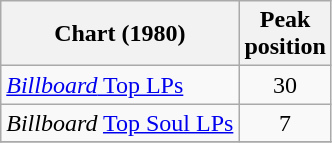<table class="wikitable">
<tr>
<th>Chart (1980)</th>
<th>Peak<br> position</th>
</tr>
<tr>
<td><a href='#'><em>Billboard</em> Top LPs</a></td>
<td align="center">30</td>
</tr>
<tr>
<td><em>Billboard</em> <a href='#'>Top Soul LPs</a></td>
<td align="center">7</td>
</tr>
<tr>
</tr>
</table>
